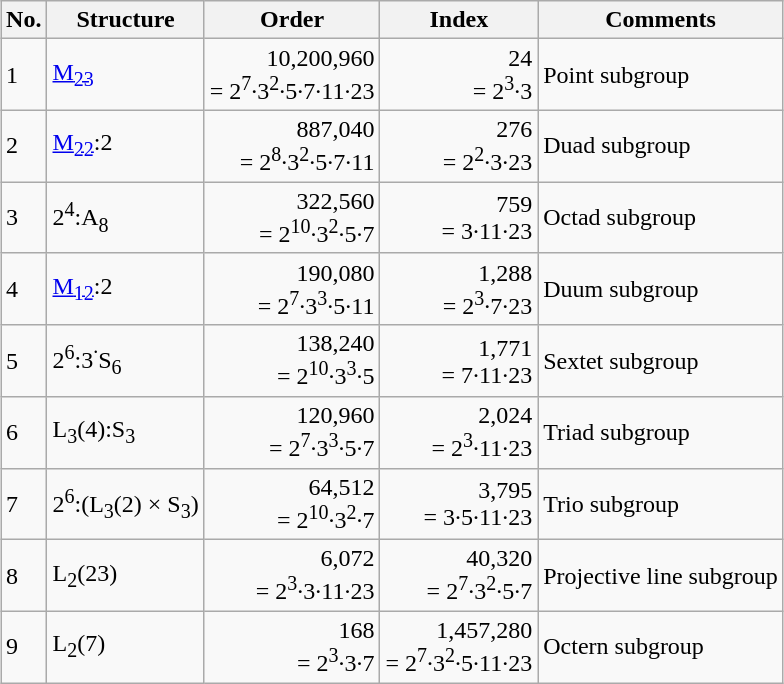<table class="wikitable" style="margin: 1em auto;">
<tr>
<th>No.</th>
<th>Structure</th>
<th>Order</th>
<th>Index</th>
<th>Comments</th>
</tr>
<tr>
<td>1</td>
<td><a href='#'>M<sub>23</sub></a></td>
<td align=right>10,200,960<br>= 2<sup>7</sup>·3<sup>2</sup>·5·7·11·23</td>
<td align=right>24<br>= 2<sup>3</sup>·3</td>
<td>Point subgroup</td>
</tr>
<tr>
<td>2</td>
<td><a href='#'>M<sub>22</sub></a>:2</td>
<td align=right>887,040<br>= 2<sup>8</sup>·3<sup>2</sup>·5·7·11</td>
<td align=right>276<br>= 2<sup>2</sup>·3·23</td>
<td>Duad subgroup</td>
</tr>
<tr>
<td>3</td>
<td>2<sup>4</sup>:A<sub>8</sub></td>
<td align=right>322,560<br>= 2<sup>10</sup>·3<sup>2</sup>·5·7</td>
<td align=right>759<br>= 3·11·23</td>
<td>Octad subgroup</td>
</tr>
<tr>
<td>4</td>
<td><a href='#'>M<sub>12</sub></a>:2</td>
<td align=right>190,080<br>= 2<sup>7</sup>·3<sup>3</sup>·5·11</td>
<td align=right>1,288<br>= 2<sup>3</sup>·7·23</td>
<td>Duum subgroup</td>
</tr>
<tr>
<td>5</td>
<td>2<sup>6</sup>:3<sup>·</sup>S<sub>6</sub></td>
<td align=right>138,240<br>= 2<sup>10</sup>·3<sup>3</sup>·5</td>
<td align=right>1,771<br>= 7·11·23</td>
<td>Sextet subgroup</td>
</tr>
<tr>
<td>6</td>
<td>L<sub>3</sub>(4):S<sub>3</sub></td>
<td align=right>120,960<br>= 2<sup>7</sup>·3<sup>3</sup>·5·7</td>
<td align=right>2,024<br>= 2<sup>3</sup>·11·23</td>
<td>Triad subgroup</td>
</tr>
<tr>
<td>7</td>
<td>2<sup>6</sup>:(L<sub>3</sub>(2) × S<sub>3</sub>)</td>
<td align=right>64,512<br>= 2<sup>10</sup>·3<sup>2</sup>·7</td>
<td align=right>3,795<br>= 3·5·11·23</td>
<td>Trio subgroup</td>
</tr>
<tr>
<td>8</td>
<td>L<sub>2</sub>(23)</td>
<td align=right>6,072<br>= 2<sup>3</sup>·3·11·23</td>
<td align=right>40,320<br>= 2<sup>7</sup>·3<sup>2</sup>·5·7</td>
<td>Projective line subgroup</td>
</tr>
<tr>
<td>9</td>
<td>L<sub>2</sub>(7)</td>
<td align=right>168<br>= 2<sup>3</sup>·3·7</td>
<td align=right>1,457,280<br>= 2<sup>7</sup>·3<sup>2</sup>·5·11·23</td>
<td>Octern subgroup</td>
</tr>
</table>
